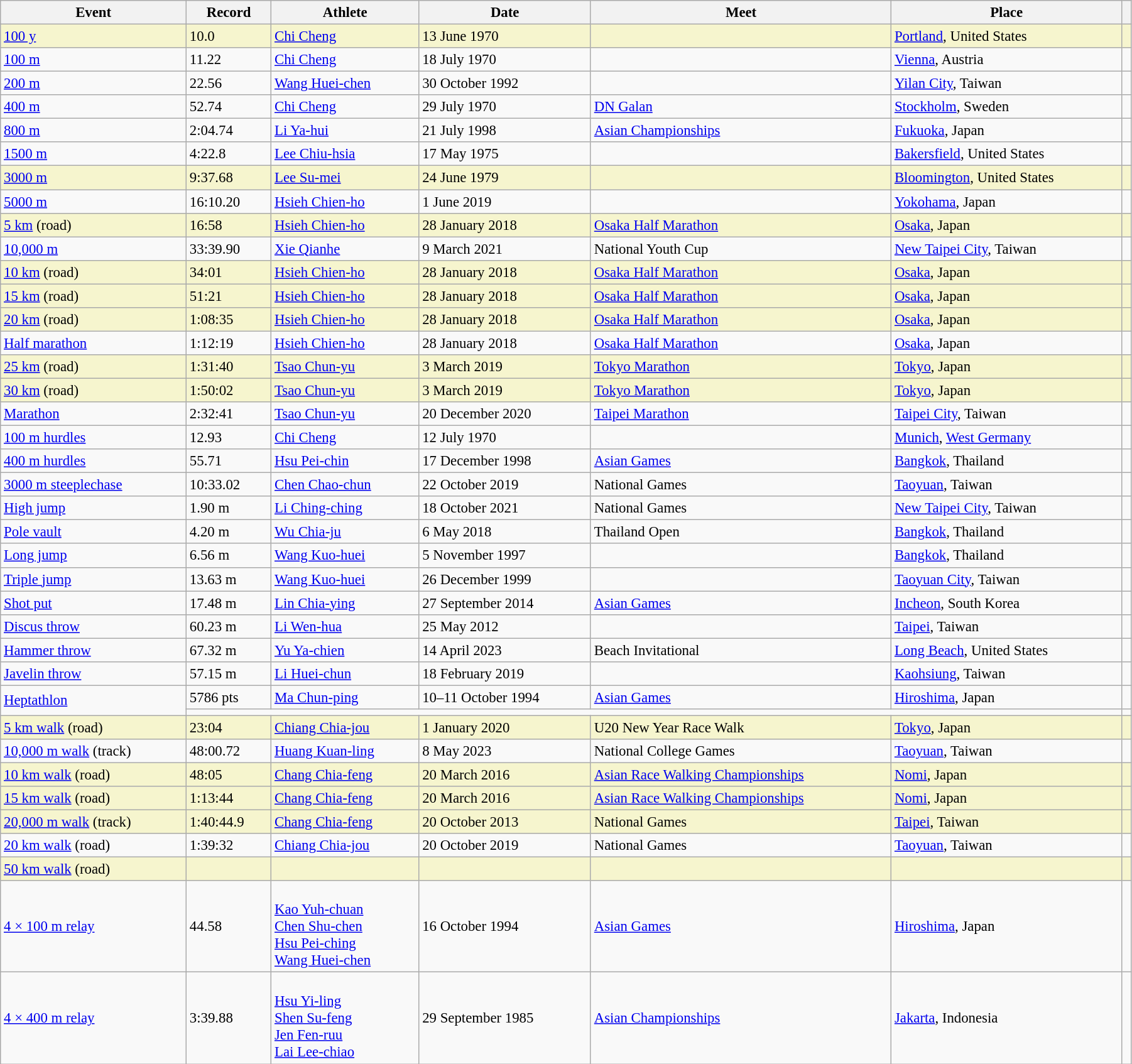<table class="wikitable" style="font-size:95%; width: 95%;">
<tr>
<th>Event</th>
<th>Record</th>
<th>Athlete</th>
<th>Date</th>
<th>Meet</th>
<th>Place</th>
<th></th>
</tr>
<tr style="background:#f6F5CE;">
<td><a href='#'>100 y</a></td>
<td>10.0  </td>
<td><a href='#'>Chi Cheng</a></td>
<td>13 June 1970</td>
<td></td>
<td><a href='#'>Portland</a>, United States</td>
<td></td>
</tr>
<tr>
<td><a href='#'>100 m</a></td>
<td>11.22 </td>
<td><a href='#'>Chi Cheng</a></td>
<td>18 July 1970</td>
<td></td>
<td><a href='#'>Vienna</a>, Austria</td>
<td></td>
</tr>
<tr>
<td><a href='#'>200 m</a></td>
<td>22.56 </td>
<td><a href='#'>Wang Huei-chen</a></td>
<td>30 October 1992</td>
<td></td>
<td><a href='#'>Yilan City</a>, Taiwan</td>
<td></td>
</tr>
<tr>
<td><a href='#'>400 m</a></td>
<td>52.74</td>
<td><a href='#'>Chi Cheng</a></td>
<td>29 July 1970</td>
<td><a href='#'>DN Galan</a></td>
<td><a href='#'>Stockholm</a>, Sweden</td>
<td></td>
</tr>
<tr>
<td><a href='#'>800 m</a></td>
<td>2:04.74</td>
<td><a href='#'>Li Ya-hui</a></td>
<td>21 July 1998</td>
<td><a href='#'>Asian Championships</a></td>
<td><a href='#'>Fukuoka</a>, Japan</td>
<td></td>
</tr>
<tr>
<td><a href='#'>1500 m</a></td>
<td>4:22.8 </td>
<td><a href='#'>Lee Chiu-hsia</a></td>
<td>17 May 1975</td>
<td></td>
<td><a href='#'>Bakersfield</a>, United States</td>
<td></td>
</tr>
<tr style="background:#f6F5CE;">
<td><a href='#'>3000 m</a></td>
<td>9:37.68</td>
<td><a href='#'>Lee Su-mei</a></td>
<td>24 June 1979</td>
<td></td>
<td><a href='#'>Bloomington</a>, United States</td>
<td></td>
</tr>
<tr>
<td><a href='#'>5000 m</a></td>
<td>16:10.20</td>
<td><a href='#'>Hsieh Chien-ho</a></td>
<td>1 June 2019</td>
<td></td>
<td><a href='#'>Yokohama</a>, Japan</td>
<td></td>
</tr>
<tr style="background:#f6F5CE;">
<td><a href='#'>5 km</a> (road)</td>
<td>16:58</td>
<td><a href='#'>Hsieh Chien-ho</a></td>
<td>28 January 2018</td>
<td><a href='#'>Osaka Half Marathon</a></td>
<td><a href='#'>Osaka</a>, Japan</td>
<td></td>
</tr>
<tr>
<td><a href='#'>10,000 m</a></td>
<td>33:39.90</td>
<td><a href='#'>Xie Qianhe</a></td>
<td>9 March 2021</td>
<td>National Youth Cup</td>
<td><a href='#'>New Taipei City</a>, Taiwan</td>
<td></td>
</tr>
<tr style="background:#f6F5CE;">
<td><a href='#'>10 km</a> (road)</td>
<td>34:01</td>
<td><a href='#'>Hsieh Chien-ho</a></td>
<td>28 January 2018</td>
<td><a href='#'>Osaka Half Marathon</a></td>
<td><a href='#'>Osaka</a>, Japan</td>
<td></td>
</tr>
<tr style="background:#f6F5CE;">
<td><a href='#'>15 km</a> (road)</td>
<td>51:21</td>
<td><a href='#'>Hsieh Chien-ho</a></td>
<td>28 January 2018</td>
<td><a href='#'>Osaka Half Marathon</a></td>
<td><a href='#'>Osaka</a>, Japan</td>
<td></td>
</tr>
<tr style="background:#f6F5CE;">
<td><a href='#'>20 km</a> (road)</td>
<td>1:08:35</td>
<td><a href='#'>Hsieh Chien-ho</a></td>
<td>28 January 2018</td>
<td><a href='#'>Osaka Half Marathon</a></td>
<td><a href='#'>Osaka</a>, Japan</td>
<td></td>
</tr>
<tr>
<td><a href='#'>Half marathon</a></td>
<td>1:12:19</td>
<td><a href='#'>Hsieh Chien-ho</a></td>
<td>28 January 2018</td>
<td><a href='#'>Osaka Half Marathon</a></td>
<td><a href='#'>Osaka</a>, Japan</td>
<td></td>
</tr>
<tr style="background:#f6F5CE;">
<td><a href='#'>25 km</a> (road)</td>
<td>1:31:40</td>
<td><a href='#'>Tsao Chun-yu</a></td>
<td>3 March 2019</td>
<td><a href='#'>Tokyo Marathon</a></td>
<td><a href='#'>Tokyo</a>, Japan</td>
<td></td>
</tr>
<tr style="background:#f6F5CE;">
<td><a href='#'>30 km</a> (road)</td>
<td>1:50:02</td>
<td><a href='#'>Tsao Chun-yu</a></td>
<td>3 March 2019</td>
<td><a href='#'>Tokyo Marathon</a></td>
<td><a href='#'>Tokyo</a>, Japan</td>
<td></td>
</tr>
<tr>
<td><a href='#'>Marathon</a></td>
<td>2:32:41</td>
<td><a href='#'>Tsao Chun-yu</a></td>
<td>20 December 2020</td>
<td><a href='#'>Taipei Marathon</a></td>
<td><a href='#'>Taipei City</a>, Taiwan</td>
<td></td>
</tr>
<tr>
<td><a href='#'>100 m hurdles</a></td>
<td>12.93 </td>
<td><a href='#'>Chi Cheng</a></td>
<td>12 July 1970</td>
<td></td>
<td><a href='#'>Munich</a>, <a href='#'>West Germany</a></td>
<td></td>
</tr>
<tr>
<td><a href='#'>400 m hurdles</a></td>
<td>55.71</td>
<td><a href='#'>Hsu Pei-chin</a></td>
<td>17 December 1998</td>
<td><a href='#'>Asian Games</a></td>
<td><a href='#'>Bangkok</a>, Thailand</td>
<td></td>
</tr>
<tr>
<td><a href='#'>3000 m steeplechase</a></td>
<td>10:33.02</td>
<td><a href='#'>Chen Chao-chun</a></td>
<td>22 October 2019</td>
<td>National Games</td>
<td><a href='#'>Taoyuan</a>, Taiwan</td>
<td></td>
</tr>
<tr>
<td><a href='#'>High jump</a></td>
<td>1.90 m</td>
<td><a href='#'>Li Ching-ching</a></td>
<td>18 October 2021</td>
<td>National Games</td>
<td><a href='#'>New Taipei City</a>, Taiwan</td>
<td></td>
</tr>
<tr>
<td><a href='#'>Pole vault</a></td>
<td>4.20 m</td>
<td><a href='#'>Wu Chia-ju</a></td>
<td>6 May 2018</td>
<td>Thailand Open</td>
<td><a href='#'>Bangkok</a>, Thailand</td>
<td></td>
</tr>
<tr>
<td><a href='#'>Long jump</a></td>
<td>6.56 m </td>
<td><a href='#'>Wang Kuo-huei</a></td>
<td>5 November 1997</td>
<td></td>
<td><a href='#'>Bangkok</a>, Thailand</td>
<td></td>
</tr>
<tr>
<td><a href='#'>Triple jump</a></td>
<td>13.63 m </td>
<td><a href='#'>Wang Kuo-huei</a></td>
<td>26 December 1999</td>
<td></td>
<td><a href='#'>Taoyuan City</a>, Taiwan</td>
<td></td>
</tr>
<tr>
<td><a href='#'>Shot put</a></td>
<td>17.48 m</td>
<td><a href='#'>Lin Chia-ying</a></td>
<td>27 September 2014</td>
<td><a href='#'>Asian Games</a></td>
<td><a href='#'>Incheon</a>, South Korea</td>
<td></td>
</tr>
<tr>
<td><a href='#'>Discus throw</a></td>
<td>60.23 m</td>
<td><a href='#'>Li Wen-hua</a></td>
<td>25 May 2012</td>
<td></td>
<td><a href='#'>Taipei</a>, Taiwan</td>
<td></td>
</tr>
<tr>
<td><a href='#'>Hammer throw</a></td>
<td>67.32 m</td>
<td><a href='#'>Yu Ya-chien</a></td>
<td>14 April 2023</td>
<td>Beach Invitational</td>
<td><a href='#'>Long Beach</a>, United States</td>
<td></td>
</tr>
<tr>
<td><a href='#'>Javelin throw</a></td>
<td>57.15 m</td>
<td><a href='#'>Li Huei-chun</a></td>
<td>18 February 2019</td>
<td></td>
<td><a href='#'>Kaohsiung</a>, Taiwan</td>
<td></td>
</tr>
<tr>
<td rowspan=2><a href='#'>Heptathlon</a></td>
<td>5786 pts</td>
<td><a href='#'>Ma Chun-ping</a></td>
<td>10–11 October 1994</td>
<td><a href='#'>Asian Games</a></td>
<td><a href='#'>Hiroshima</a>, Japan</td>
<td></td>
</tr>
<tr>
<td colspan=5></td>
<td></td>
</tr>
<tr style="background:#f6F5CE;">
<td><a href='#'>5 km walk</a> (road)</td>
<td>23:04</td>
<td><a href='#'>Chiang Chia-jou</a></td>
<td>1 January 2020</td>
<td>U20 New Year Race Walk</td>
<td><a href='#'>Tokyo</a>, Japan</td>
<td></td>
</tr>
<tr>
<td><a href='#'>10,000 m walk</a> (track)</td>
<td>48:00.72</td>
<td><a href='#'>Huang Kuan-ling</a></td>
<td>8 May 2023</td>
<td>National College Games</td>
<td><a href='#'>Taoyuan</a>, Taiwan</td>
<td></td>
</tr>
<tr style="background:#f6F5CE;">
<td><a href='#'>10 km walk</a> (road)</td>
<td>48:05</td>
<td><a href='#'>Chang Chia-feng</a></td>
<td>20 March 2016</td>
<td><a href='#'>Asian Race Walking Championships</a></td>
<td><a href='#'>Nomi</a>, Japan</td>
<td></td>
</tr>
<tr style="background:#f6F5CE;">
<td><a href='#'>15 km walk</a> (road)</td>
<td>1:13:44</td>
<td><a href='#'>Chang Chia-feng</a></td>
<td>20 March 2016</td>
<td><a href='#'>Asian Race Walking Championships</a></td>
<td><a href='#'>Nomi</a>, Japan</td>
<td></td>
</tr>
<tr style="background:#f6F5CE;">
<td><a href='#'>20,000 m walk</a> (track)</td>
<td>1:40:44.9 </td>
<td><a href='#'>Chang Chia-feng</a></td>
<td>20 October 2013</td>
<td>National Games</td>
<td><a href='#'>Taipei</a>, Taiwan</td>
<td></td>
</tr>
<tr>
<td><a href='#'>20 km walk</a> (road)</td>
<td>1:39:32</td>
<td><a href='#'>Chiang Chia-jou</a></td>
<td>20 October 2019</td>
<td>National Games</td>
<td><a href='#'>Taoyuan</a>, Taiwan</td>
<td></td>
</tr>
<tr style="background:#f6F5CE;">
<td><a href='#'>50 km walk</a> (road)</td>
<td></td>
<td></td>
<td></td>
<td></td>
<td></td>
<td></td>
</tr>
<tr>
<td><a href='#'>4 × 100 m relay</a></td>
<td>44.58</td>
<td><br><a href='#'>Kao Yuh-chuan</a><br><a href='#'>Chen Shu-chen</a><br><a href='#'>Hsu Pei-ching</a><br><a href='#'>Wang Huei-chen</a></td>
<td>16 October 1994</td>
<td><a href='#'>Asian Games</a></td>
<td><a href='#'>Hiroshima</a>, Japan</td>
<td></td>
</tr>
<tr>
<td><a href='#'>4 × 400 m relay</a></td>
<td>3:39.88</td>
<td><br><a href='#'>Hsu Yi-ling</a><br><a href='#'>Shen Su-feng</a><br><a href='#'>Jen Fen-ruu</a><br><a href='#'>Lai Lee-chiao</a></td>
<td>29 September 1985</td>
<td><a href='#'>Asian Championships</a></td>
<td><a href='#'>Jakarta</a>, Indonesia</td>
<td></td>
</tr>
</table>
